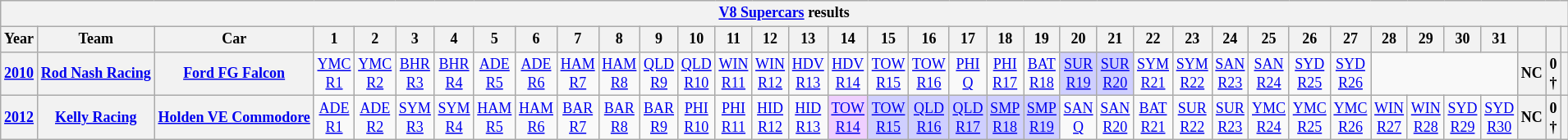<table class="wikitable" style="text-align:center; font-size:75%">
<tr>
<th colspan=37><a href='#'>V8 Supercars</a> results</th>
</tr>
<tr>
<th scope="col">Year</th>
<th scope="col">Team</th>
<th scope="col">Car</th>
<th scope="col">1</th>
<th scope="col">2</th>
<th scope="col">3</th>
<th scope="col">4</th>
<th scope="col">5</th>
<th scope="col">6</th>
<th scope="col">7</th>
<th scope="col">8</th>
<th scope="col">9</th>
<th scope="col">10</th>
<th scope="col">11</th>
<th scope="col">12</th>
<th scope="col">13</th>
<th scope="col">14</th>
<th scope="col">15</th>
<th scope="col">16</th>
<th scope="col">17</th>
<th scope="col">18</th>
<th scope="col">19</th>
<th scope="col">20</th>
<th scope="col">21</th>
<th scope="col">22</th>
<th scope="col">23</th>
<th scope="col">24</th>
<th scope="col">25</th>
<th scope="col">26</th>
<th scope="col">27</th>
<th scope="col">28</th>
<th scope="col">29</th>
<th scope="col">30</th>
<th scope="col">31</th>
<th scope="col"></th>
<th scope="col"></th>
<th scope="col"></th>
</tr>
<tr>
<th scope="row"><a href='#'>2010</a></th>
<th nowrap><a href='#'>Rod Nash Racing</a></th>
<th nowrap><a href='#'>Ford FG Falcon</a></th>
<td><a href='#'>YMC<br>R1</a></td>
<td><a href='#'>YMC<br>R2</a></td>
<td><a href='#'>BHR<br>R3</a></td>
<td><a href='#'>BHR<br>R4</a></td>
<td><a href='#'>ADE<br>R5</a></td>
<td><a href='#'>ADE<br>R6</a></td>
<td><a href='#'>HAM<br>R7</a></td>
<td><a href='#'>HAM<br>R8</a></td>
<td><a href='#'>QLD<br>R9</a></td>
<td><a href='#'>QLD<br>R10</a></td>
<td><a href='#'>WIN<br>R11</a></td>
<td><a href='#'>WIN<br>R12</a></td>
<td><a href='#'>HDV<br>R13</a></td>
<td><a href='#'>HDV<br>R14</a></td>
<td><a href='#'>TOW<br>R15</a></td>
<td><a href='#'>TOW<br>R16</a></td>
<td><a href='#'>PHI<br>Q</a></td>
<td><a href='#'>PHI<br>R17</a></td>
<td><a href='#'>BAT<br>R18</a></td>
<td style="background:#cfcfff;"><a href='#'>SUR<br>R19</a><br></td>
<td style="background:#cfcfff;"><a href='#'>SUR<br>R20</a><br></td>
<td><a href='#'>SYM<br>R21</a></td>
<td><a href='#'>SYM<br>R22</a></td>
<td><a href='#'>SAN<br>R23</a></td>
<td><a href='#'>SAN<br>R24</a></td>
<td><a href='#'>SYD<br>R25</a></td>
<td><a href='#'>SYD<br>R26</a></td>
<td colspan=4></td>
<th>NC</th>
<th>0 †</th>
<th></th>
</tr>
<tr>
<th scope="row"><a href='#'>2012</a></th>
<th nowrap><a href='#'>Kelly Racing</a></th>
<th nowrap><a href='#'>Holden VE Commodore</a></th>
<td><a href='#'>ADE<br>R1</a></td>
<td><a href='#'>ADE<br>R2</a></td>
<td><a href='#'>SYM<br>R3</a></td>
<td><a href='#'>SYM<br>R4</a></td>
<td><a href='#'>HAM<br>R5</a></td>
<td><a href='#'>HAM<br>R6</a></td>
<td><a href='#'>BAR<br>R7</a></td>
<td><a href='#'>BAR<br>R8</a></td>
<td><a href='#'>BAR<br>R9</a></td>
<td><a href='#'>PHI<br>R10</a></td>
<td><a href='#'>PHI<br>R11</a></td>
<td><a href='#'>HID<br>R12</a></td>
<td><a href='#'>HID<br>R13</a></td>
<td style="background:#EFCFFF;"><a href='#'>TOW<br>R14</a><br></td>
<td style="background:#cfcfff;"><a href='#'>TOW<br>R15</a><br></td>
<td style="background:#cfcfff;"><a href='#'>QLD<br>R16</a><br></td>
<td style="background:#cfcfff;"><a href='#'>QLD<br>R17</a><br></td>
<td style="background:#cfcfff;"><a href='#'>SMP<br>R18</a><br></td>
<td style="background:#cfcfff;"><a href='#'>SMP<br>R19</a><br></td>
<td><a href='#'>SAN<br>Q</a></td>
<td><a href='#'>SAN<br>R20</a></td>
<td><a href='#'>BAT<br>R21</a></td>
<td><a href='#'>SUR<br>R22</a></td>
<td><a href='#'>SUR<br>R23</a></td>
<td><a href='#'>YMC<br>R24</a></td>
<td><a href='#'>YMC<br>R25</a></td>
<td><a href='#'>YMC<br>R26</a></td>
<td><a href='#'>WIN<br>R27</a></td>
<td><a href='#'>WIN<br>R28</a></td>
<td><a href='#'>SYD<br>R29</a></td>
<td><a href='#'>SYD<br>R30</a></td>
<th>NC</th>
<th>0 †</th>
<th></th>
</tr>
</table>
